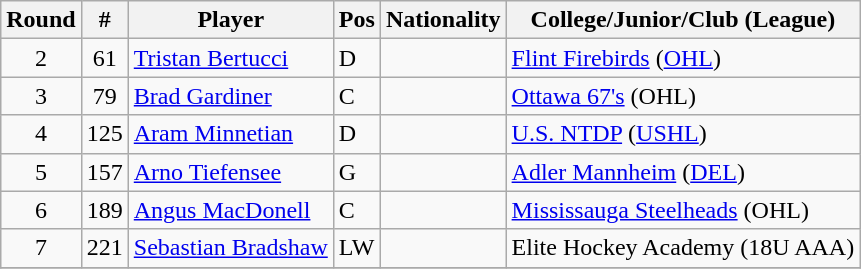<table class="wikitable">
<tr>
<th>Round</th>
<th>#</th>
<th>Player</th>
<th>Pos</th>
<th>Nationality</th>
<th>College/Junior/Club (League)</th>
</tr>
<tr>
<td style="text-align:center;">2</td>
<td style="text-align:center;">61</td>
<td><a href='#'>Tristan Bertucci</a></td>
<td>D</td>
<td></td>
<td><a href='#'>Flint Firebirds</a> (<a href='#'>OHL</a>)</td>
</tr>
<tr>
<td style="text-align:center;">3</td>
<td style="text-align:center;">79</td>
<td><a href='#'>Brad Gardiner</a></td>
<td>C</td>
<td></td>
<td><a href='#'>Ottawa 67's</a> (OHL)</td>
</tr>
<tr>
<td style="text-align:center;">4</td>
<td style="text-align:center;">125</td>
<td><a href='#'>Aram Minnetian</a></td>
<td>D</td>
<td></td>
<td><a href='#'>U.S. NTDP</a> (<a href='#'>USHL</a>)</td>
</tr>
<tr>
<td style="text-align:center;">5</td>
<td style="text-align:center;">157</td>
<td><a href='#'>Arno Tiefensee</a></td>
<td>G</td>
<td></td>
<td><a href='#'>Adler Mannheim</a> (<a href='#'>DEL</a>)</td>
</tr>
<tr>
<td style="text-align:center;">6</td>
<td style="text-align:center;">189</td>
<td><a href='#'>Angus MacDonell</a></td>
<td>C</td>
<td></td>
<td><a href='#'>Mississauga Steelheads</a> (OHL)</td>
</tr>
<tr>
<td style="text-align:center;">7</td>
<td style="text-align:center;">221</td>
<td><a href='#'>Sebastian Bradshaw</a></td>
<td>LW</td>
<td></td>
<td>Elite Hockey Academy (18U AAA)</td>
</tr>
<tr>
</tr>
</table>
